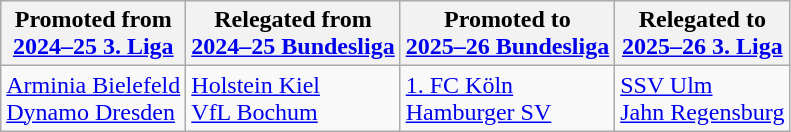<table class="wikitable">
<tr>
<th>Promoted from<br><a href='#'>2024–25 3. Liga</a></th>
<th>Relegated from<br><a href='#'>2024–25 Bundesliga</a></th>
<th>Promoted to<br><a href='#'>2025–26 Bundesliga</a></th>
<th>Relegated to<br><a href='#'>2025–26 3. Liga</a></th>
</tr>
<tr>
<td><a href='#'>Arminia Bielefeld</a><br><a href='#'>Dynamo Dresden</a></td>
<td><a href='#'>Holstein Kiel</a><br><a href='#'>VfL Bochum</a></td>
<td><a href='#'>1. FC Köln</a><br><a href='#'>Hamburger SV</a></td>
<td><a href='#'>SSV Ulm</a><br><a href='#'>Jahn Regensburg</a></td>
</tr>
</table>
